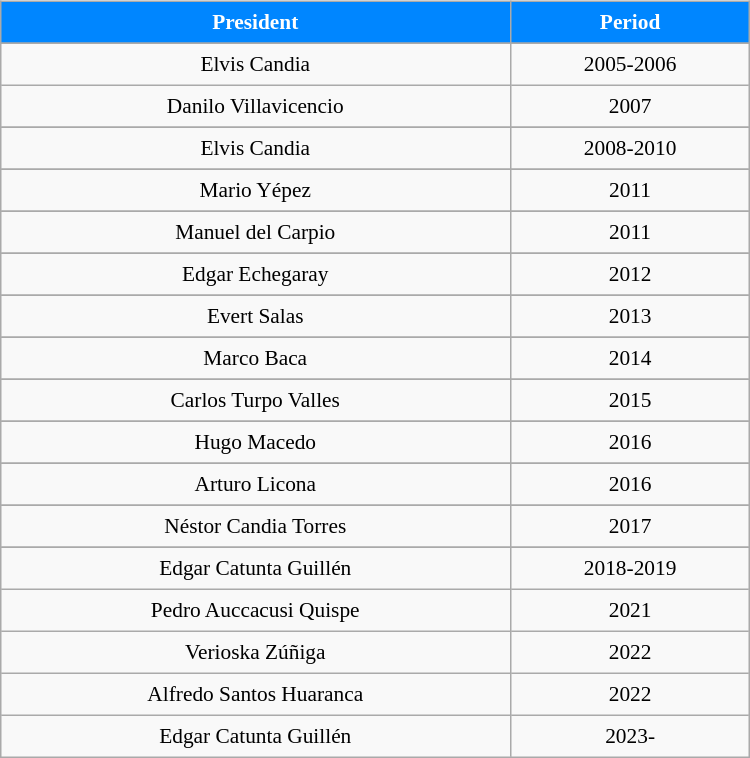<table width="50%" align="center">
<tr>
<td valign="top" width="50%"><br><table align="center" border="3" width="80%" cellpadding="5" cellspacing="1" style="background: #f9f9f9; border: 1px #aaa solid; border-collapse: collapse; font-size: 89%; text-align: center;">
<tr bgcolor=#0086FF style="color:white;">
<th>President</th>
<th>Period</th>
</tr>
<tr ---->
</tr>
<tr>
<td> Elvis Candia</td>
<td>2005-2006</td>
</tr>
<tr align="center">
<td> Danilo Villavicencio</td>
<td>2007</td>
</tr>
<tr ---->
</tr>
<tr align="center">
<td> Elvis Candia</td>
<td>2008-2010</td>
</tr>
<tr ---->
</tr>
<tr align="center">
<td> Mario Yépez</td>
<td>2011</td>
</tr>
<tr ---->
</tr>
<tr align="center">
<td> Manuel del Carpio</td>
<td>2011</td>
</tr>
<tr ---->
</tr>
<tr align="center">
<td> Edgar Echegaray</td>
<td>2012</td>
</tr>
<tr ---->
</tr>
<tr align="center">
<td> Evert Salas</td>
<td>2013</td>
</tr>
<tr ---->
</tr>
<tr align="center">
<td> Marco Baca</td>
<td>2014</td>
</tr>
<tr ---->
</tr>
<tr align="center">
<td> Carlos Turpo Valles</td>
<td>2015</td>
</tr>
<tr ---->
</tr>
<tr align="center">
<td> Hugo Macedo</td>
<td>2016</td>
</tr>
<tr ---->
</tr>
<tr align="center">
<td> Arturo Licona</td>
<td>2016</td>
</tr>
<tr ---->
</tr>
<tr align="center">
<td> Néstor Candia Torres</td>
<td>2017</td>
</tr>
<tr ---->
</tr>
<tr align="center">
<td> Edgar Catunta Guillén</td>
<td>2018-2019</td>
</tr>
<tr>
<td> Pedro Auccacusi Quispe</td>
<td>2021</td>
</tr>
<tr>
<td> Verioska Zúñiga</td>
<td>2022</td>
</tr>
<tr>
<td> Alfredo Santos Huaranca</td>
<td>2022</td>
</tr>
<tr>
<td> Edgar Catunta Guillén</td>
<td>2023-</td>
</tr>
</table>
</td>
</tr>
</table>
